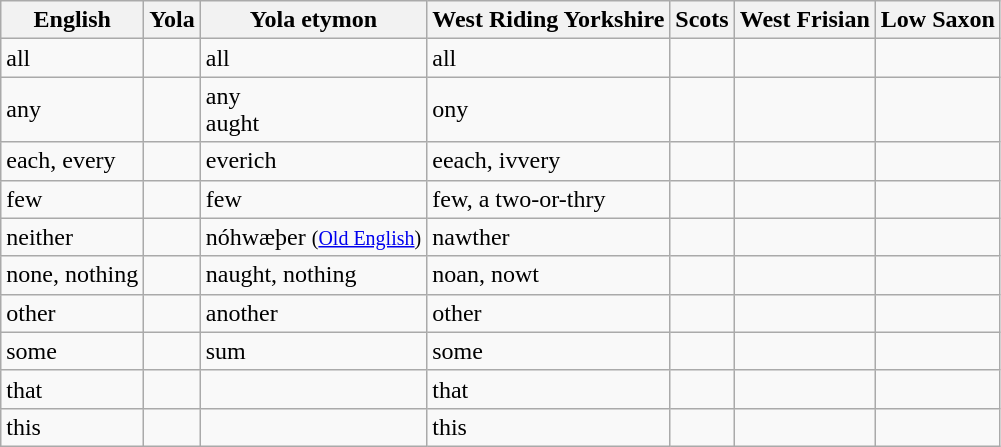<table class="wikitable sortable mw-collapsible">
<tr>
<th>English</th>
<th>Yola</th>
<th>Yola etymon</th>
<th>West Riding Yorkshire</th>
<th>Scots</th>
<th>West Frisian</th>
<th>Low Saxon</th>
</tr>
<tr>
<td>all</td>
<td></td>
<td>all</td>
<td>all</td>
<td></td>
<td></td>
<td></td>
</tr>
<tr>
<td>any</td>
<td></td>
<td>any<br>aught</td>
<td>ony</td>
<td></td>
<td></td>
<td></td>
</tr>
<tr>
<td>each, every</td>
<td></td>
<td>everich</td>
<td>eeach, ivvery</td>
<td></td>
<td></td>
<td></td>
</tr>
<tr>
<td>few</td>
<td></td>
<td>few</td>
<td>few, a two-or-thry</td>
<td></td>
<td></td>
<td></td>
</tr>
<tr>
<td>neither</td>
<td></td>
<td>nóhwæþer <small>(<a href='#'>Old English</a>)</small></td>
<td>nawther</td>
<td></td>
<td></td>
<td></td>
</tr>
<tr>
<td>none, nothing</td>
<td></td>
<td>naught, nothing</td>
<td>noan, nowt</td>
<td></td>
<td></td>
<td></td>
</tr>
<tr>
<td>other</td>
<td></td>
<td>another</td>
<td>other</td>
<td></td>
<td></td>
<td></td>
</tr>
<tr>
<td>some</td>
<td></td>
<td>sum</td>
<td>some</td>
<td></td>
<td></td>
<td></td>
</tr>
<tr>
<td>that</td>
<td></td>
<td></td>
<td>that</td>
<td></td>
<td></td>
<td></td>
</tr>
<tr>
<td>this</td>
<td></td>
<td></td>
<td>this</td>
<td></td>
<td></td>
<td></td>
</tr>
</table>
